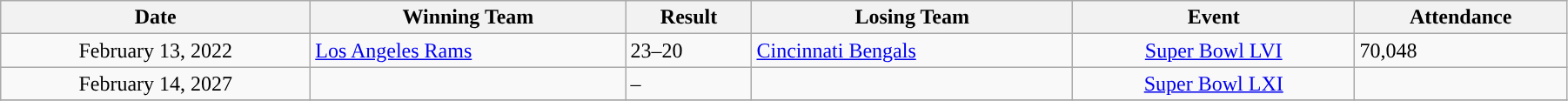<table class="wikitable" style="text-align:left; width:95%;" style="text-align:center">
<tr>
<th style="text-align:center;">Date</th>
<th style="text-align:center;">Winning Team</th>
<th style="text-align:center;">Result</th>
<th style="text-align:center;">Losing Team</th>
<th style="text-align:center;">Event</th>
<th style="text-align:center;">Attendance</th>
</tr>
<tr>
<td style="text-align:center;">February 13, 2022</td>
<td><a href='#'>Los Angeles Rams</a></td>
<td>23–20</td>
<td><a href='#'>Cincinnati Bengals</a></td>
<td style="text-align:center; "><a href='#'>Super Bowl LVI</a></td>
<td>70,048</td>
</tr>
<tr>
<td style="text-align:center;">February 14, 2027</td>
<td></td>
<td>–</td>
<td></td>
<td style="text-align:center; "><a href='#'>Super Bowl LXI</a></td>
<td></td>
</tr>
<tr>
</tr>
</table>
